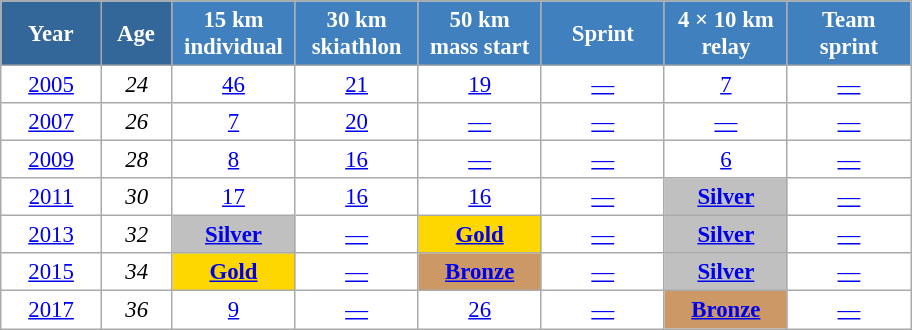<table class="wikitable" style="font-size:95%; text-align:center; border:grey solid 1px; border-collapse:collapse; background:#ffffff;">
<tr>
<th style="background-color:#369; color:white; width:60px;"> Year </th>
<th style="background-color:#369; color:white; width:40px;"> Age </th>
<th style="background-color:#4180be; color:white; width:75px;"> 15 km <br> individual </th>
<th style="background-color:#4180be; color:white; width:75px;"> 30 km <br> skiathlon </th>
<th style="background-color:#4180be; color:white; width:75px;"> 50 km <br> mass start </th>
<th style="background-color:#4180be; color:white; width:75px;"> Sprint </th>
<th style="background-color:#4180be; color:white; width:75px;"> 4 × 10 km <br> relay </th>
<th style="background-color:#4180be; color:white; width:75px;"> Team <br> sprint </th>
</tr>
<tr>
<td><a href='#'>2005</a></td>
<td><em>24</em></td>
<td><a href='#'>46</a></td>
<td><a href='#'>21</a></td>
<td><a href='#'>19</a></td>
<td><a href='#'>—</a></td>
<td><a href='#'>7</a></td>
<td><a href='#'>—</a></td>
</tr>
<tr>
<td><a href='#'>2007</a></td>
<td><em>26</em></td>
<td><a href='#'>7</a></td>
<td><a href='#'>20</a></td>
<td><a href='#'>—</a></td>
<td><a href='#'>—</a></td>
<td><a href='#'>—</a></td>
<td><a href='#'>—</a></td>
</tr>
<tr>
<td><a href='#'>2009</a></td>
<td><em>28</em></td>
<td><a href='#'>8</a></td>
<td><a href='#'>16</a></td>
<td><a href='#'>—</a></td>
<td><a href='#'>—</a></td>
<td><a href='#'>6</a></td>
<td><a href='#'>—</a></td>
</tr>
<tr>
<td><a href='#'>2011</a></td>
<td><em>30</em></td>
<td><a href='#'>17</a></td>
<td><a href='#'>16</a></td>
<td><a href='#'>16</a></td>
<td><a href='#'>—</a></td>
<td style="background:silver;"><a href='#'><strong>Silver</strong></a></td>
<td><a href='#'>—</a></td>
</tr>
<tr>
<td><a href='#'>2013</a></td>
<td><em>32</em></td>
<td style="background:silver;"><a href='#'><strong>Silver</strong></a></td>
<td><a href='#'>—</a></td>
<td style="background:gold;"><a href='#'><strong>Gold</strong></a></td>
<td><a href='#'>—</a></td>
<td style="background:silver;"><a href='#'><strong>Silver</strong></a></td>
<td><a href='#'>—</a></td>
</tr>
<tr>
<td><a href='#'>2015</a></td>
<td><em>34</em></td>
<td style="background:gold;"><a href='#'><strong>Gold</strong></a></td>
<td><a href='#'>—</a></td>
<td style="background:#c96;"><a href='#'><strong>Bronze</strong></a></td>
<td><a href='#'>—</a></td>
<td style="background:silver;"><a href='#'><strong>Silver</strong></a></td>
<td><a href='#'>—</a></td>
</tr>
<tr>
<td><a href='#'>2017</a></td>
<td><em>36</em></td>
<td><a href='#'>9</a></td>
<td><a href='#'>—</a></td>
<td><a href='#'>26</a></td>
<td><a href='#'>—</a></td>
<td style="background:#c96;"><a href='#'><strong>Bronze</strong></a></td>
<td><a href='#'>—</a></td>
</tr>
</table>
